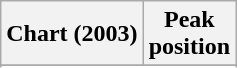<table class="wikitable sortable">
<tr>
<th>Chart (2003)</th>
<th>Peak<br>position</th>
</tr>
<tr>
</tr>
<tr>
</tr>
</table>
